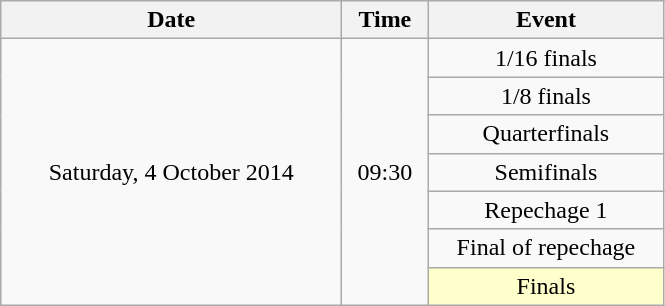<table class = "wikitable" style="text-align:center;">
<tr>
<th width=220>Date</th>
<th width=50>Time</th>
<th width=150>Event</th>
</tr>
<tr>
<td rowspan=7>Saturday, 4 October 2014</td>
<td rowspan=7>09:30</td>
<td>1/16 finals</td>
</tr>
<tr>
<td>1/8 finals</td>
</tr>
<tr>
<td>Quarterfinals</td>
</tr>
<tr>
<td>Semifinals</td>
</tr>
<tr>
<td>Repechage 1</td>
</tr>
<tr>
<td>Final of repechage</td>
</tr>
<tr>
<td bgcolor=ffffcc>Finals</td>
</tr>
</table>
